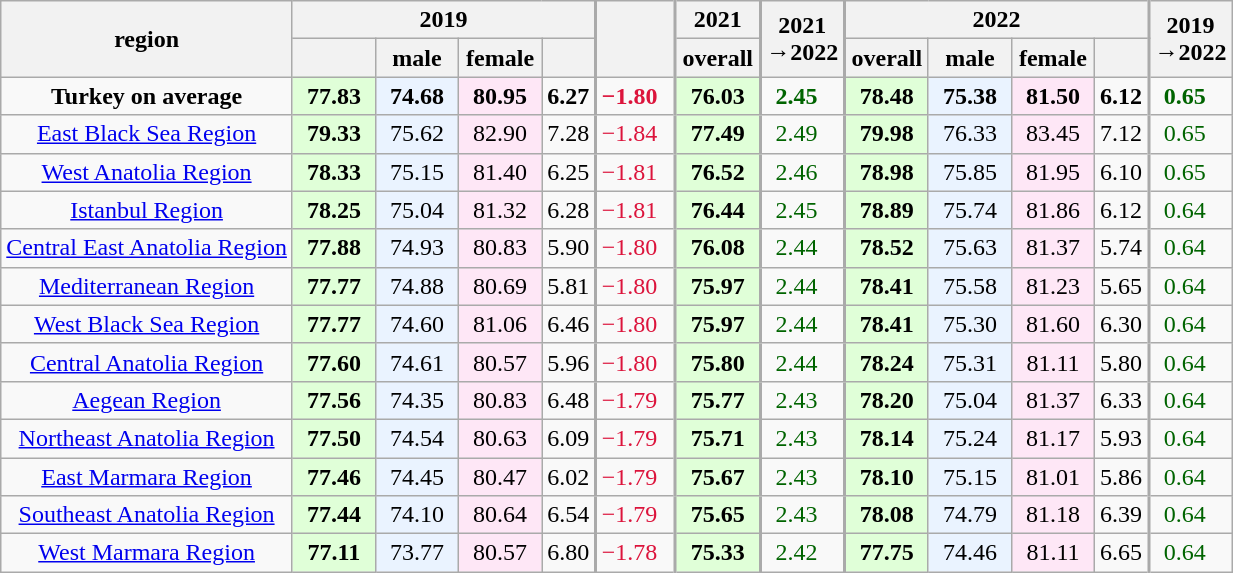<table class="wikitable sortable mw-datatable static-row-numbers sort-under col1left col6right col8right col13right" style="text-align:center;">
<tr>
<th rowspan=2 style="vertical-align:middle;">region</th>
<th colspan=4>2019</th>
<th rowspan=2 style="vertical-align:middle;border-left-width:2px;"></th>
<th style="border-left-width:2px;">2021</th>
<th rowspan=2 style="vertical-align:middle;border-left-width:2px;">2021<br>→2022</th>
<th colspan=4 style="border-left-width:2px;">2022</th>
<th rowspan=2 style="vertical-align:middle;border-left-width:2px;">2019<br>→2022</th>
</tr>
<tr>
<th style="vertical-align:middle;min-width:3em;"></th>
<th style="vertical-align:middle;min-width:3em;">male</th>
<th style="vertical-align:middle;min-width:3em;">female</th>
<th></th>
<th style="vertical-align:middle;min-width:3em;border-left-width:2px;">overall</th>
<th style="vertical-align:middle;min-width:3em;border-left-width:2px;">overall</th>
<th style="vertical-align:middle;min-width:3em;">male</th>
<th style="vertical-align:middle;min-width:3em;">female</th>
<th></th>
</tr>
<tr class=static-row-header>
<td><strong>Turkey on average</strong></td>
<td style="background:#e0ffd8;"><strong>77.83</strong></td>
<td style="background:#eaf3ff;"><strong>74.68</strong></td>
<td style="background:#fee7f6;"><strong>80.95</strong></td>
<td><strong>6.27</strong></td>
<td style="padding-right:1.5ex;color:crimson;border-left-width:2px;"><strong>−1.80</strong></td>
<td style="background:#e0ffd8;border-left-width:2px;"><strong>76.03</strong></td>
<td style="padding-right:1.5ex;color:darkgreen;border-left-width:2px;"><strong>2.45</strong></td>
<td style="background:#e0ffd8;border-left-width:2px;"><strong>78.48</strong></td>
<td style="background:#eaf3ff;"><strong>75.38</strong></td>
<td style="background:#fee7f6;"><strong>81.50</strong></td>
<td><strong>6.12</strong></td>
<td style="padding-right:1.5ex;color:darkgreen;border-left-width:2px;"><strong>0.65</strong></td>
</tr>
<tr>
<td><a href='#'>East Black Sea Region</a></td>
<td style="background:#e0ffd8;"><strong>79.33</strong></td>
<td style="background:#eaf3ff;">75.62</td>
<td style="background:#fee7f6;">82.90</td>
<td>7.28</td>
<td style="padding-right:1.5ex;color:crimson;border-left-width:2px;">−1.84</td>
<td style="background:#e0ffd8;border-left-width:2px;"><strong>77.49</strong></td>
<td style="padding-right:1.5ex;color:darkgreen;border-left-width:2px;">2.49</td>
<td style="background:#e0ffd8;border-left-width:2px;"><strong>79.98</strong></td>
<td style="background:#eaf3ff;">76.33</td>
<td style="background:#fee7f6;">83.45</td>
<td>7.12</td>
<td style="padding-right:1.5ex;color:darkgreen;border-left-width:2px;">0.65</td>
</tr>
<tr>
<td><a href='#'>West Anatolia Region</a></td>
<td style="background:#e0ffd8;"><strong>78.33</strong></td>
<td style="background:#eaf3ff;">75.15</td>
<td style="background:#fee7f6;">81.40</td>
<td>6.25</td>
<td style="padding-right:1.5ex;color:crimson;border-left-width:2px;">−1.81</td>
<td style="background:#e0ffd8;border-left-width:2px;"><strong>76.52</strong></td>
<td style="padding-right:1.5ex;color:darkgreen;border-left-width:2px;">2.46</td>
<td style="background:#e0ffd8;border-left-width:2px;"><strong>78.98</strong></td>
<td style="background:#eaf3ff;">75.85</td>
<td style="background:#fee7f6;">81.95</td>
<td>6.10</td>
<td style="padding-right:1.5ex;color:darkgreen;border-left-width:2px;">0.65</td>
</tr>
<tr>
<td><a href='#'>Istanbul Region</a></td>
<td style="background:#e0ffd8;"><strong>78.25</strong></td>
<td style="background:#eaf3ff;">75.04</td>
<td style="background:#fee7f6;">81.32</td>
<td>6.28</td>
<td style="padding-right:1.5ex;color:crimson;border-left-width:2px;">−1.81</td>
<td style="background:#e0ffd8;border-left-width:2px;"><strong>76.44</strong></td>
<td style="padding-right:1.5ex;color:darkgreen;border-left-width:2px;">2.45</td>
<td style="background:#e0ffd8;border-left-width:2px;"><strong>78.89</strong></td>
<td style="background:#eaf3ff;">75.74</td>
<td style="background:#fee7f6;">81.86</td>
<td>6.12</td>
<td style="padding-right:1.5ex;color:darkgreen;border-left-width:2px;">0.64</td>
</tr>
<tr>
<td><a href='#'>Central East Anatolia Region</a></td>
<td style="background:#e0ffd8;"><strong>77.88</strong></td>
<td style="background:#eaf3ff;">74.93</td>
<td style="background:#fee7f6;">80.83</td>
<td>5.90</td>
<td style="padding-right:1.5ex;color:crimson;border-left-width:2px;">−1.80</td>
<td style="background:#e0ffd8;border-left-width:2px;"><strong>76.08</strong></td>
<td style="padding-right:1.5ex;color:darkgreen;border-left-width:2px;">2.44</td>
<td style="background:#e0ffd8;border-left-width:2px;"><strong>78.52</strong></td>
<td style="background:#eaf3ff;">75.63</td>
<td style="background:#fee7f6;">81.37</td>
<td>5.74</td>
<td style="padding-right:1.5ex;color:darkgreen;border-left-width:2px;">0.64</td>
</tr>
<tr>
<td><a href='#'>Mediterranean Region</a></td>
<td style="background:#e0ffd8;"><strong>77.77</strong></td>
<td style="background:#eaf3ff;">74.88</td>
<td style="background:#fee7f6;">80.69</td>
<td>5.81</td>
<td style="padding-right:1.5ex;color:crimson;border-left-width:2px;">−1.80</td>
<td style="background:#e0ffd8;border-left-width:2px;"><strong>75.97</strong></td>
<td style="padding-right:1.5ex;color:darkgreen;border-left-width:2px;">2.44</td>
<td style="background:#e0ffd8;border-left-width:2px;"><strong>78.41</strong></td>
<td style="background:#eaf3ff;">75.58</td>
<td style="background:#fee7f6;">81.23</td>
<td>5.65</td>
<td style="padding-right:1.5ex;color:darkgreen;border-left-width:2px;">0.64</td>
</tr>
<tr>
<td><a href='#'>West Black Sea Region</a></td>
<td style="background:#e0ffd8;"><strong>77.77</strong></td>
<td style="background:#eaf3ff;">74.60</td>
<td style="background:#fee7f6;">81.06</td>
<td>6.46</td>
<td style="padding-right:1.5ex;color:crimson;border-left-width:2px;">−1.80</td>
<td style="background:#e0ffd8;border-left-width:2px;"><strong>75.97</strong></td>
<td style="padding-right:1.5ex;color:darkgreen;border-left-width:2px;">2.44</td>
<td style="background:#e0ffd8;border-left-width:2px;"><strong>78.41</strong></td>
<td style="background:#eaf3ff;">75.30</td>
<td style="background:#fee7f6;">81.60</td>
<td>6.30</td>
<td style="padding-right:1.5ex;color:darkgreen;border-left-width:2px;">0.64</td>
</tr>
<tr>
<td><a href='#'>Central Anatolia Region</a></td>
<td style="background:#e0ffd8;"><strong>77.60</strong></td>
<td style="background:#eaf3ff;">74.61</td>
<td style="background:#fee7f6;">80.57</td>
<td>5.96</td>
<td style="padding-right:1.5ex;color:crimson;border-left-width:2px;">−1.80</td>
<td style="background:#e0ffd8;border-left-width:2px;"><strong>75.80</strong></td>
<td style="padding-right:1.5ex;color:darkgreen;border-left-width:2px;">2.44</td>
<td style="background:#e0ffd8;border-left-width:2px;"><strong>78.24</strong></td>
<td style="background:#eaf3ff;">75.31</td>
<td style="background:#fee7f6;">81.11</td>
<td>5.80</td>
<td style="padding-right:1.5ex;color:darkgreen;border-left-width:2px;">0.64</td>
</tr>
<tr>
<td><a href='#'>Aegean Region</a></td>
<td style="background:#e0ffd8;"><strong>77.56</strong></td>
<td style="background:#eaf3ff;">74.35</td>
<td style="background:#fee7f6;">80.83</td>
<td>6.48</td>
<td style="padding-right:1.5ex;color:crimson;border-left-width:2px;">−1.79</td>
<td style="background:#e0ffd8;border-left-width:2px;"><strong>75.77</strong></td>
<td style="padding-right:1.5ex;color:darkgreen;border-left-width:2px;">2.43</td>
<td style="background:#e0ffd8;border-left-width:2px;"><strong>78.20</strong></td>
<td style="background:#eaf3ff;">75.04</td>
<td style="background:#fee7f6;">81.37</td>
<td>6.33</td>
<td style="padding-right:1.5ex;color:darkgreen;border-left-width:2px;">0.64</td>
</tr>
<tr>
<td><a href='#'>Northeast Anatolia Region</a></td>
<td style="background:#e0ffd8;"><strong>77.50</strong></td>
<td style="background:#eaf3ff;">74.54</td>
<td style="background:#fee7f6;">80.63</td>
<td>6.09</td>
<td style="padding-right:1.5ex;color:crimson;border-left-width:2px;">−1.79</td>
<td style="background:#e0ffd8;border-left-width:2px;"><strong>75.71</strong></td>
<td style="padding-right:1.5ex;color:darkgreen;border-left-width:2px;">2.43</td>
<td style="background:#e0ffd8;border-left-width:2px;"><strong>78.14</strong></td>
<td style="background:#eaf3ff;">75.24</td>
<td style="background:#fee7f6;">81.17</td>
<td>5.93</td>
<td style="padding-right:1.5ex;color:darkgreen;border-left-width:2px;">0.64</td>
</tr>
<tr>
<td><a href='#'>East Marmara Region</a></td>
<td style="background:#e0ffd8;"><strong>77.46</strong></td>
<td style="background:#eaf3ff;">74.45</td>
<td style="background:#fee7f6;">80.47</td>
<td>6.02</td>
<td style="padding-right:1.5ex;color:crimson;border-left-width:2px;">−1.79</td>
<td style="background:#e0ffd8;border-left-width:2px;"><strong>75.67</strong></td>
<td style="padding-right:1.5ex;color:darkgreen;border-left-width:2px;">2.43</td>
<td style="background:#e0ffd8;border-left-width:2px;"><strong>78.10</strong></td>
<td style="background:#eaf3ff;">75.15</td>
<td style="background:#fee7f6;">81.01</td>
<td>5.86</td>
<td style="padding-right:1.5ex;color:darkgreen;border-left-width:2px;">0.64</td>
</tr>
<tr>
<td><a href='#'>Southeast Anatolia Region</a></td>
<td style="background:#e0ffd8;"><strong>77.44</strong></td>
<td style="background:#eaf3ff;">74.10</td>
<td style="background:#fee7f6;">80.64</td>
<td>6.54</td>
<td style="padding-right:1.5ex;color:crimson;border-left-width:2px;">−1.79</td>
<td style="background:#e0ffd8;border-left-width:2px;"><strong>75.65</strong></td>
<td style="padding-right:1.5ex;color:darkgreen;border-left-width:2px;">2.43</td>
<td style="background:#e0ffd8;border-left-width:2px;"><strong>78.08</strong></td>
<td style="background:#eaf3ff;">74.79</td>
<td style="background:#fee7f6;">81.18</td>
<td>6.39</td>
<td style="padding-right:1.5ex;color:darkgreen;border-left-width:2px;">0.64</td>
</tr>
<tr>
<td><a href='#'>West Marmara Region</a></td>
<td style="background:#e0ffd8;"><strong>77.11</strong></td>
<td style="background:#eaf3ff;">73.77</td>
<td style="background:#fee7f6;">80.57</td>
<td>6.80</td>
<td style="padding-right:1.5ex;color:crimson;border-left-width:2px;">−1.78</td>
<td style="background:#e0ffd8;border-left-width:2px;"><strong>75.33</strong></td>
<td style="padding-right:1.5ex;color:darkgreen;border-left-width:2px;">2.42</td>
<td style="background:#e0ffd8;border-left-width:2px;"><strong>77.75</strong></td>
<td style="background:#eaf3ff;">74.46</td>
<td style="background:#fee7f6;">81.11</td>
<td>6.65</td>
<td style="padding-right:1.5ex;color:darkgreen;border-left-width:2px;">0.64</td>
</tr>
</table>
